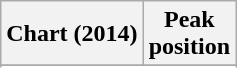<table class="wikitable sortable plainrowheaders">
<tr>
<th scope="col">Chart (2014)</th>
<th scope="col">Peak<br>position</th>
</tr>
<tr>
</tr>
<tr>
</tr>
</table>
